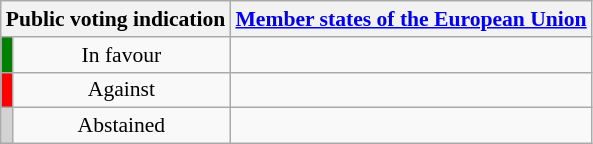<table class="wikitable mw-collapsible" style="text-align:left; font-size:90%;">
<tr>
<th colspan=2>Public voting indication</th>
<th><a href='#'>Member states of the European Union</a></th>
</tr>
<tr>
<th style="width:1px; background:green;"></th>
<td style="text-align:center;"><span>In favour<br></span> </td>
<td>                        </td>
</tr>
<tr>
<th style="background:red;"></th>
<td style="text-align:center;"><span>Against</span> </td>
<td></td>
</tr>
<tr>
<th style="background:lightgray;"></th>
<td style="text-align:center;"><span>Abstained </span> </td>
<td></td>
</tr>
</table>
